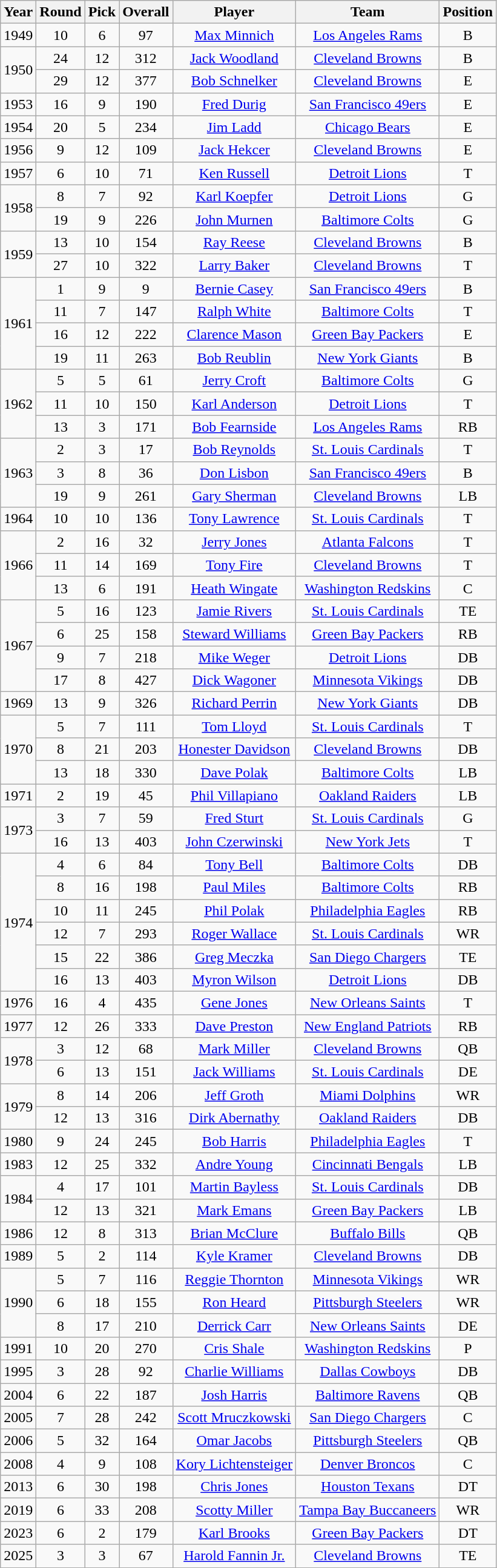<table class="wikitable sortable" style="text-align: center;">
<tr>
<th>Year</th>
<th>Round</th>
<th>Pick</th>
<th>Overall</th>
<th>Player</th>
<th>Team</th>
<th>Position</th>
</tr>
<tr>
<td>1949</td>
<td>10</td>
<td>6</td>
<td>97</td>
<td><a href='#'>Max Minnich</a></td>
<td><a href='#'>Los Angeles Rams</a></td>
<td>B</td>
</tr>
<tr>
<td rowspan="2">1950</td>
<td>24</td>
<td>12</td>
<td>312</td>
<td><a href='#'>Jack Woodland</a></td>
<td><a href='#'>Cleveland Browns</a></td>
<td>B</td>
</tr>
<tr>
<td>29</td>
<td>12</td>
<td>377</td>
<td><a href='#'>Bob Schnelker</a></td>
<td><a href='#'>Cleveland Browns</a></td>
<td>E</td>
</tr>
<tr>
<td>1953</td>
<td>16</td>
<td>9</td>
<td>190</td>
<td><a href='#'>Fred Durig</a></td>
<td><a href='#'>San Francisco 49ers</a></td>
<td>E</td>
</tr>
<tr>
<td>1954</td>
<td>20</td>
<td>5</td>
<td>234</td>
<td><a href='#'>Jim Ladd</a></td>
<td><a href='#'>Chicago Bears</a></td>
<td>E</td>
</tr>
<tr>
<td>1956</td>
<td>9</td>
<td>12</td>
<td>109</td>
<td><a href='#'>Jack Hekcer</a></td>
<td><a href='#'>Cleveland Browns</a></td>
<td>E</td>
</tr>
<tr>
<td>1957</td>
<td>6</td>
<td>10</td>
<td>71</td>
<td><a href='#'>Ken Russell</a></td>
<td><a href='#'>Detroit Lions</a></td>
<td>T</td>
</tr>
<tr>
<td rowspan="2">1958</td>
<td>8</td>
<td>7</td>
<td>92</td>
<td><a href='#'>Karl Koepfer</a></td>
<td><a href='#'>Detroit Lions</a></td>
<td>G</td>
</tr>
<tr>
<td>19</td>
<td>9</td>
<td>226</td>
<td><a href='#'>John Murnen</a></td>
<td><a href='#'>Baltimore Colts</a></td>
<td>G</td>
</tr>
<tr>
<td rowspan="2">1959</td>
<td>13</td>
<td>10</td>
<td>154</td>
<td><a href='#'>Ray Reese</a></td>
<td><a href='#'>Cleveland Browns</a></td>
<td>B</td>
</tr>
<tr>
<td>27</td>
<td>10</td>
<td>322</td>
<td><a href='#'>Larry Baker</a></td>
<td><a href='#'>Cleveland Browns</a></td>
<td>T</td>
</tr>
<tr>
<td rowspan="4">1961</td>
<td>1</td>
<td>9</td>
<td>9</td>
<td><a href='#'>Bernie Casey</a></td>
<td><a href='#'>San Francisco 49ers</a></td>
<td>B</td>
</tr>
<tr>
<td>11</td>
<td>7</td>
<td>147</td>
<td><a href='#'>Ralph White</a></td>
<td><a href='#'>Baltimore Colts</a></td>
<td>T</td>
</tr>
<tr>
<td>16</td>
<td>12</td>
<td>222</td>
<td><a href='#'>Clarence Mason</a></td>
<td><a href='#'>Green Bay Packers</a></td>
<td>E</td>
</tr>
<tr>
<td>19</td>
<td>11</td>
<td>263</td>
<td><a href='#'>Bob Reublin</a></td>
<td><a href='#'>New York Giants</a></td>
<td>B</td>
</tr>
<tr>
<td rowspan="3">1962</td>
<td>5</td>
<td>5</td>
<td>61</td>
<td><a href='#'>Jerry Croft</a></td>
<td><a href='#'>Baltimore Colts</a></td>
<td>G</td>
</tr>
<tr>
<td>11</td>
<td>10</td>
<td>150</td>
<td><a href='#'>Karl Anderson</a></td>
<td><a href='#'>Detroit Lions</a></td>
<td>T</td>
</tr>
<tr>
<td>13</td>
<td>3</td>
<td>171</td>
<td><a href='#'>Bob Fearnside</a></td>
<td><a href='#'>Los Angeles Rams</a></td>
<td>RB</td>
</tr>
<tr>
<td rowspan="3">1963</td>
<td>2</td>
<td>3</td>
<td>17</td>
<td><a href='#'>Bob Reynolds</a></td>
<td><a href='#'>St. Louis Cardinals</a></td>
<td>T</td>
</tr>
<tr>
<td>3</td>
<td>8</td>
<td>36</td>
<td><a href='#'>Don Lisbon</a></td>
<td><a href='#'>San Francisco 49ers</a></td>
<td>B</td>
</tr>
<tr>
<td>19</td>
<td>9</td>
<td>261</td>
<td><a href='#'>Gary Sherman</a></td>
<td><a href='#'>Cleveland Browns</a></td>
<td>LB</td>
</tr>
<tr>
<td>1964</td>
<td>10</td>
<td>10</td>
<td>136</td>
<td><a href='#'>Tony Lawrence</a></td>
<td><a href='#'>St. Louis Cardinals</a></td>
<td>T</td>
</tr>
<tr>
<td rowspan="3">1966</td>
<td>2</td>
<td>16</td>
<td>32</td>
<td><a href='#'>Jerry Jones</a></td>
<td><a href='#'>Atlanta Falcons</a></td>
<td>T</td>
</tr>
<tr>
<td>11</td>
<td>14</td>
<td>169</td>
<td><a href='#'>Tony Fire</a></td>
<td><a href='#'>Cleveland Browns</a></td>
<td>T</td>
</tr>
<tr>
<td>13</td>
<td>6</td>
<td>191</td>
<td><a href='#'>Heath Wingate</a></td>
<td><a href='#'>Washington Redskins</a></td>
<td>C</td>
</tr>
<tr>
<td rowspan="4">1967</td>
<td>5</td>
<td>16</td>
<td>123</td>
<td><a href='#'>Jamie Rivers</a></td>
<td><a href='#'>St. Louis Cardinals</a></td>
<td>TE</td>
</tr>
<tr>
<td>6</td>
<td>25</td>
<td>158</td>
<td><a href='#'>Steward Williams</a></td>
<td><a href='#'>Green Bay Packers</a></td>
<td>RB</td>
</tr>
<tr>
<td>9</td>
<td>7</td>
<td>218</td>
<td><a href='#'>Mike Weger</a></td>
<td><a href='#'>Detroit Lions</a></td>
<td>DB</td>
</tr>
<tr>
<td>17</td>
<td>8</td>
<td>427</td>
<td><a href='#'>Dick Wagoner</a></td>
<td><a href='#'>Minnesota Vikings</a></td>
<td>DB</td>
</tr>
<tr>
<td>1969</td>
<td>13</td>
<td>9</td>
<td>326</td>
<td><a href='#'>Richard Perrin</a></td>
<td><a href='#'>New York Giants</a></td>
<td>DB</td>
</tr>
<tr>
<td rowspan="3">1970</td>
<td>5</td>
<td>7</td>
<td>111</td>
<td><a href='#'>Tom Lloyd</a></td>
<td><a href='#'>St. Louis Cardinals</a></td>
<td>T</td>
</tr>
<tr>
<td>8</td>
<td>21</td>
<td>203</td>
<td><a href='#'>Honester Davidson</a></td>
<td><a href='#'>Cleveland Browns</a></td>
<td>DB</td>
</tr>
<tr>
<td>13</td>
<td>18</td>
<td>330</td>
<td><a href='#'>Dave Polak</a></td>
<td><a href='#'>Baltimore Colts</a></td>
<td>LB</td>
</tr>
<tr>
<td>1971</td>
<td>2</td>
<td>19</td>
<td>45</td>
<td><a href='#'>Phil Villapiano</a></td>
<td><a href='#'>Oakland Raiders</a></td>
<td>LB</td>
</tr>
<tr>
<td rowspan="2">1973</td>
<td>3</td>
<td>7</td>
<td>59</td>
<td><a href='#'>Fred Sturt</a></td>
<td><a href='#'>St. Louis Cardinals</a></td>
<td>G</td>
</tr>
<tr>
<td>16</td>
<td>13</td>
<td>403</td>
<td><a href='#'>John Czerwinski</a></td>
<td><a href='#'>New York Jets</a></td>
<td>T</td>
</tr>
<tr>
<td rowspan="6">1974</td>
<td>4</td>
<td>6</td>
<td>84</td>
<td><a href='#'>Tony Bell</a></td>
<td><a href='#'>Baltimore Colts</a></td>
<td>DB</td>
</tr>
<tr>
<td>8</td>
<td>16</td>
<td>198</td>
<td><a href='#'>Paul Miles</a></td>
<td><a href='#'>Baltimore Colts</a></td>
<td>RB</td>
</tr>
<tr>
<td>10</td>
<td>11</td>
<td>245</td>
<td><a href='#'>Phil Polak</a></td>
<td><a href='#'>Philadelphia Eagles</a></td>
<td>RB</td>
</tr>
<tr>
<td>12</td>
<td>7</td>
<td>293</td>
<td><a href='#'>Roger Wallace</a></td>
<td><a href='#'>St. Louis Cardinals</a></td>
<td>WR</td>
</tr>
<tr>
<td>15</td>
<td>22</td>
<td>386</td>
<td><a href='#'>Greg Meczka</a></td>
<td><a href='#'>San Diego Chargers</a></td>
<td>TE</td>
</tr>
<tr>
<td>16</td>
<td>13</td>
<td>403</td>
<td><a href='#'>Myron Wilson</a></td>
<td><a href='#'>Detroit Lions</a></td>
<td>DB</td>
</tr>
<tr>
<td>1976</td>
<td>16</td>
<td>4</td>
<td>435</td>
<td><a href='#'>Gene Jones</a></td>
<td><a href='#'>New Orleans Saints</a></td>
<td>T</td>
</tr>
<tr>
<td>1977</td>
<td>12</td>
<td>26</td>
<td>333</td>
<td><a href='#'>Dave Preston</a></td>
<td><a href='#'>New England Patriots</a></td>
<td>RB</td>
</tr>
<tr>
<td rowspan="2">1978</td>
<td>3</td>
<td>12</td>
<td>68</td>
<td><a href='#'>Mark Miller</a></td>
<td><a href='#'>Cleveland Browns</a></td>
<td>QB</td>
</tr>
<tr>
<td>6</td>
<td>13</td>
<td>151</td>
<td><a href='#'>Jack Williams</a></td>
<td><a href='#'>St. Louis Cardinals</a></td>
<td>DE</td>
</tr>
<tr>
<td rowspan="2">1979</td>
<td>8</td>
<td>14</td>
<td>206</td>
<td><a href='#'>Jeff Groth</a></td>
<td><a href='#'>Miami Dolphins</a></td>
<td>WR</td>
</tr>
<tr>
<td>12</td>
<td>13</td>
<td>316</td>
<td><a href='#'>Dirk Abernathy</a></td>
<td><a href='#'>Oakland Raiders</a></td>
<td>DB</td>
</tr>
<tr>
<td>1980</td>
<td>9</td>
<td>24</td>
<td>245</td>
<td><a href='#'>Bob Harris</a></td>
<td><a href='#'>Philadelphia Eagles</a></td>
<td>T</td>
</tr>
<tr>
<td>1983</td>
<td>12</td>
<td>25</td>
<td>332</td>
<td><a href='#'>Andre Young</a></td>
<td><a href='#'>Cincinnati Bengals</a></td>
<td>LB</td>
</tr>
<tr>
<td rowspan="2">1984</td>
<td>4</td>
<td>17</td>
<td>101</td>
<td><a href='#'>Martin Bayless</a></td>
<td><a href='#'>St. Louis Cardinals</a></td>
<td>DB</td>
</tr>
<tr>
<td>12</td>
<td>13</td>
<td>321</td>
<td><a href='#'>Mark Emans</a></td>
<td><a href='#'>Green Bay Packers</a></td>
<td>LB</td>
</tr>
<tr>
<td>1986</td>
<td>12</td>
<td>8</td>
<td>313</td>
<td><a href='#'>Brian McClure</a></td>
<td><a href='#'>Buffalo Bills</a></td>
<td>QB</td>
</tr>
<tr>
<td>1989</td>
<td>5</td>
<td>2</td>
<td>114</td>
<td><a href='#'>Kyle Kramer</a></td>
<td><a href='#'>Cleveland Browns</a></td>
<td>DB</td>
</tr>
<tr>
<td rowspan="3">1990</td>
<td>5</td>
<td>7</td>
<td>116</td>
<td><a href='#'>Reggie Thornton</a></td>
<td><a href='#'>Minnesota Vikings</a></td>
<td>WR</td>
</tr>
<tr>
<td>6</td>
<td>18</td>
<td>155</td>
<td><a href='#'>Ron Heard</a></td>
<td><a href='#'>Pittsburgh Steelers</a></td>
<td>WR</td>
</tr>
<tr>
<td>8</td>
<td>17</td>
<td>210</td>
<td><a href='#'>Derrick Carr</a></td>
<td><a href='#'>New Orleans Saints</a></td>
<td>DE</td>
</tr>
<tr>
<td>1991</td>
<td>10</td>
<td>20</td>
<td>270</td>
<td><a href='#'>Cris Shale</a></td>
<td><a href='#'>Washington Redskins</a></td>
<td>P</td>
</tr>
<tr>
<td>1995</td>
<td>3</td>
<td>28</td>
<td>92</td>
<td><a href='#'>Charlie Williams</a></td>
<td><a href='#'>Dallas Cowboys</a></td>
<td>DB</td>
</tr>
<tr>
<td>2004</td>
<td>6</td>
<td>22</td>
<td>187</td>
<td><a href='#'>Josh Harris</a></td>
<td><a href='#'>Baltimore Ravens</a></td>
<td>QB</td>
</tr>
<tr>
<td>2005</td>
<td>7</td>
<td>28</td>
<td>242</td>
<td><a href='#'>Scott Mruczkowski</a></td>
<td><a href='#'>San Diego Chargers</a></td>
<td>C</td>
</tr>
<tr>
<td>2006</td>
<td>5</td>
<td>32</td>
<td>164</td>
<td><a href='#'>Omar Jacobs</a></td>
<td><a href='#'>Pittsburgh Steelers</a></td>
<td>QB</td>
</tr>
<tr>
<td>2008</td>
<td>4</td>
<td>9</td>
<td>108</td>
<td><a href='#'>Kory Lichtensteiger</a></td>
<td><a href='#'>Denver Broncos</a></td>
<td>C</td>
</tr>
<tr>
<td>2013</td>
<td>6</td>
<td>30</td>
<td>198</td>
<td><a href='#'>Chris Jones</a></td>
<td><a href='#'>Houston Texans</a></td>
<td>DT</td>
</tr>
<tr>
<td>2019</td>
<td>6</td>
<td>33</td>
<td>208</td>
<td><a href='#'>Scotty Miller</a></td>
<td><a href='#'>Tampa Bay Buccaneers</a></td>
<td>WR</td>
</tr>
<tr>
<td>2023</td>
<td>6</td>
<td>2</td>
<td>179</td>
<td><a href='#'>Karl Brooks</a></td>
<td><a href='#'>Green Bay Packers</a></td>
<td>DT</td>
</tr>
<tr>
<td>2025</td>
<td>3</td>
<td>3</td>
<td>67</td>
<td><a href='#'>Harold Fannin Jr.</a></td>
<td><a href='#'>Cleveland Browns</a></td>
<td>TE</td>
</tr>
<tr>
</tr>
</table>
